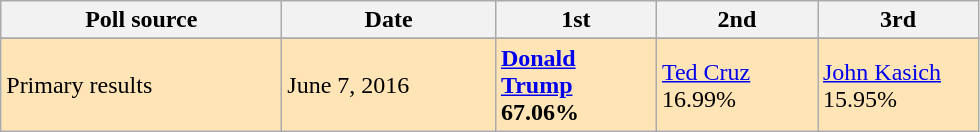<table class="wikitable">
<tr>
<th style="width:180px;">Poll source</th>
<th style="width:135px;">Date</th>
<th style="width:100px;">1st</th>
<th style="width:100px;">2nd</th>
<th style="width:100px;">3rd</th>
</tr>
<tr>
</tr>
<tr style="background:Moccasin;">
<td>Primary results</td>
<td>June 7, 2016</td>
<td><strong><a href='#'>Donald Trump</a><br>67.06%</strong></td>
<td><a href='#'>Ted Cruz</a><br>16.99%</td>
<td><a href='#'>John Kasich</a><br>15.95%</td>
</tr>
</table>
